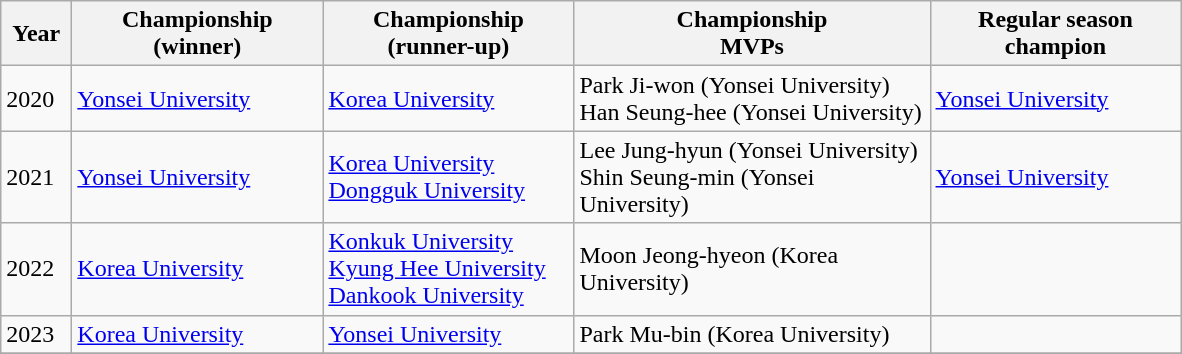<table class="wikitable sortable sortable">
<tr>
<th scope="col" width=40>Year</th>
<th scope="col" width=160>Championship<br>(winner)</th>
<th scope="col" width=160>Championship<br>(runner-up)</th>
<th scope="col" width=230>Championship<br>MVPs</th>
<th scope="col" width=160>Regular season champion</th>
</tr>
<tr>
<td>2020</td>
<td><a href='#'>Yonsei University</a></td>
<td><a href='#'>Korea University</a></td>
<td>Park Ji-won (Yonsei University)<br>Han Seung-hee (Yonsei University)</td>
<td><a href='#'>Yonsei University</a></td>
</tr>
<tr>
<td>2021</td>
<td><a href='#'>Yonsei University</a></td>
<td><a href='#'>Korea University</a><br><a href='#'>Dongguk University</a></td>
<td>Lee Jung-hyun (Yonsei University)<br>Shin Seung-min (Yonsei University)</td>
<td><a href='#'>Yonsei University</a></td>
</tr>
<tr>
<td>2022</td>
<td><a href='#'>Korea University</a></td>
<td><a href='#'>Konkuk University</a> <br><a href='#'>Kyung Hee University</a> <br> <a href='#'>Dankook University</a></td>
<td>Moon Jeong-hyeon (Korea University)</td>
<td></td>
</tr>
<tr>
<td>2023</td>
<td><a href='#'>Korea University</a></td>
<td><a href='#'>Yonsei University</a></td>
<td>Park Mu-bin  (Korea University)</td>
<td></td>
</tr>
<tr>
</tr>
</table>
